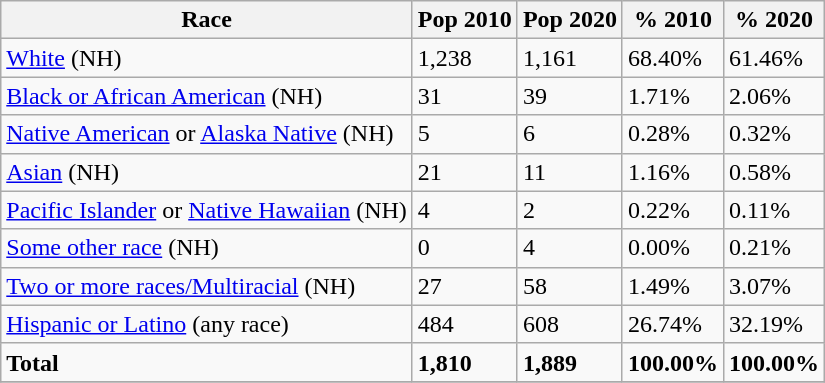<table class="wikitable">
<tr>
<th>Race</th>
<th>Pop 2010</th>
<th>Pop 2020</th>
<th>% 2010</th>
<th>% 2020</th>
</tr>
<tr>
<td><a href='#'>White</a> (NH)</td>
<td>1,238</td>
<td>1,161</td>
<td>68.40%</td>
<td>61.46%</td>
</tr>
<tr>
<td><a href='#'>Black or African American</a> (NH)</td>
<td>31</td>
<td>39</td>
<td>1.71%</td>
<td>2.06%</td>
</tr>
<tr>
<td><a href='#'>Native American</a> or <a href='#'>Alaska Native</a> (NH)</td>
<td>5</td>
<td>6</td>
<td>0.28%</td>
<td>0.32%</td>
</tr>
<tr>
<td><a href='#'>Asian</a> (NH)</td>
<td>21</td>
<td>11</td>
<td>1.16%</td>
<td>0.58%</td>
</tr>
<tr>
<td><a href='#'>Pacific Islander</a> or <a href='#'>Native Hawaiian</a> (NH)</td>
<td>4</td>
<td>2</td>
<td>0.22%</td>
<td>0.11%</td>
</tr>
<tr>
<td><a href='#'>Some other race</a> (NH)</td>
<td>0</td>
<td>4</td>
<td>0.00%</td>
<td>0.21%</td>
</tr>
<tr>
<td><a href='#'>Two or more races/Multiracial</a> (NH)</td>
<td>27</td>
<td>58</td>
<td>1.49%</td>
<td>3.07%</td>
</tr>
<tr>
<td><a href='#'>Hispanic or Latino</a> (any race)</td>
<td>484</td>
<td>608</td>
<td>26.74%</td>
<td>32.19%</td>
</tr>
<tr>
<td><strong>Total</strong></td>
<td><strong>1,810</strong></td>
<td><strong>1,889</strong></td>
<td><strong>100.00%</strong></td>
<td><strong>100.00%</strong></td>
</tr>
<tr>
</tr>
</table>
